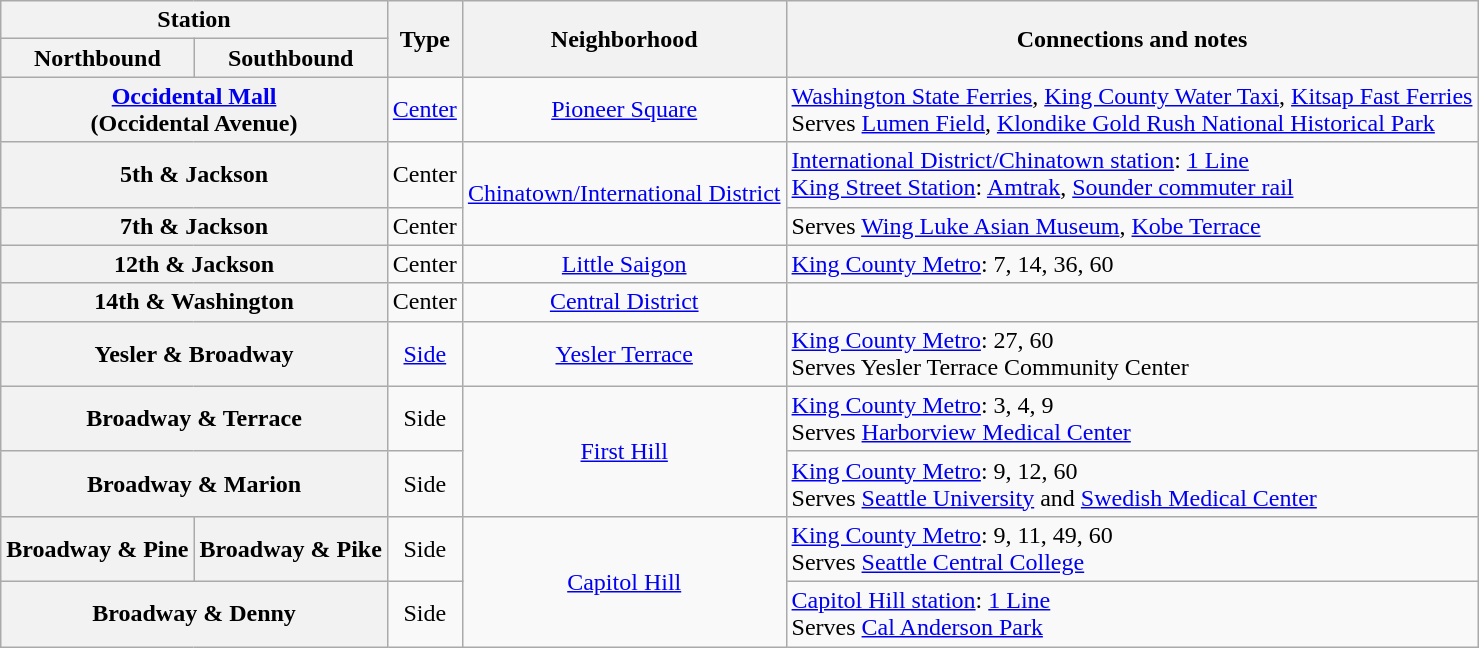<table class="wikitable sortable plainrowheaders" style="text-align:center">
<tr>
<th scope="col" colspan=2 class=unsortable>Station</th>
<th scope="col" rowspan=2>Type</th>
<th scope="col" rowspan=2>Neighborhood</th>
<th scope="col" rowspan=2 class=unsortable>Connections and notes</th>
</tr>
<tr>
<th class=unsortable>Northbound</th>
<th class=unsortable>Southbound</th>
</tr>
<tr>
<th scope="row" colspan=2><a href='#'>Occidental Mall</a><br>(Occidental Avenue)</th>
<td><a href='#'>Center</a></td>
<td><a href='#'>Pioneer Square</a></td>
<td align=left> <a href='#'>Washington State Ferries</a>, <a href='#'>King County Water Taxi</a>, <a href='#'>Kitsap Fast Ferries</a><br>Serves <a href='#'>Lumen Field</a>, <a href='#'>Klondike Gold Rush National Historical Park</a></td>
</tr>
<tr>
<th scope="row" colspan=2>5th & Jackson</th>
<td>Center</td>
<td rowspan=2><a href='#'>Chinatown/International District</a></td>
<td align=left> <a href='#'>International District/Chinatown station</a>:  <a href='#'>1 Line</a><br> <a href='#'>King Street Station</a>: <a href='#'>Amtrak</a>, <a href='#'>Sounder commuter rail</a></td>
</tr>
<tr>
<th scope="row" colspan=2>7th & Jackson</th>
<td>Center</td>
<td align=left>Serves <a href='#'>Wing Luke Asian Museum</a>, <a href='#'>Kobe Terrace</a></td>
</tr>
<tr>
<th scope="row" colspan=2>12th & Jackson</th>
<td>Center</td>
<td><a href='#'>Little Saigon</a></td>
<td align=left> <a href='#'>King County Metro</a>: 7, 14, 36, 60</td>
</tr>
<tr>
<th scope="row" colspan=2>14th & Washington</th>
<td>Center</td>
<td><a href='#'>Central District</a></td>
<td align=left></td>
</tr>
<tr>
<th scope="row" colspan=2>Yesler & Broadway</th>
<td><a href='#'>Side</a></td>
<td><a href='#'>Yesler Terrace</a></td>
<td align=left> <a href='#'>King County Metro</a>: 27, 60<br>Serves Yesler Terrace Community Center</td>
</tr>
<tr>
<th scope="row" colspan=2>Broadway & Terrace</th>
<td>Side</td>
<td rowspan=2><a href='#'>First Hill</a></td>
<td align=left> <a href='#'>King County Metro</a>: 3, 4, 9<br>Serves <a href='#'>Harborview Medical Center</a></td>
</tr>
<tr>
<th scope="row" colspan=2>Broadway & Marion</th>
<td>Side</td>
<td align=left> <a href='#'>King County Metro</a>: 9, 12, 60<br>Serves <a href='#'>Seattle University</a> and <a href='#'>Swedish Medical Center</a></td>
</tr>
<tr>
<th scope="row">Broadway & Pine</th>
<th scope="row">Broadway & Pike</th>
<td>Side</td>
<td rowspan=2><a href='#'>Capitol Hill</a></td>
<td align=left> <a href='#'>King County Metro</a>: 9, 11, 49, 60<br>Serves <a href='#'>Seattle Central College</a></td>
</tr>
<tr>
<th scope="row" colspan=2>Broadway & Denny</th>
<td>Side</td>
<td align=left> <a href='#'>Capitol Hill station</a>:  <a href='#'>1 Line</a><br>Serves <a href='#'>Cal Anderson Park</a></td>
</tr>
</table>
